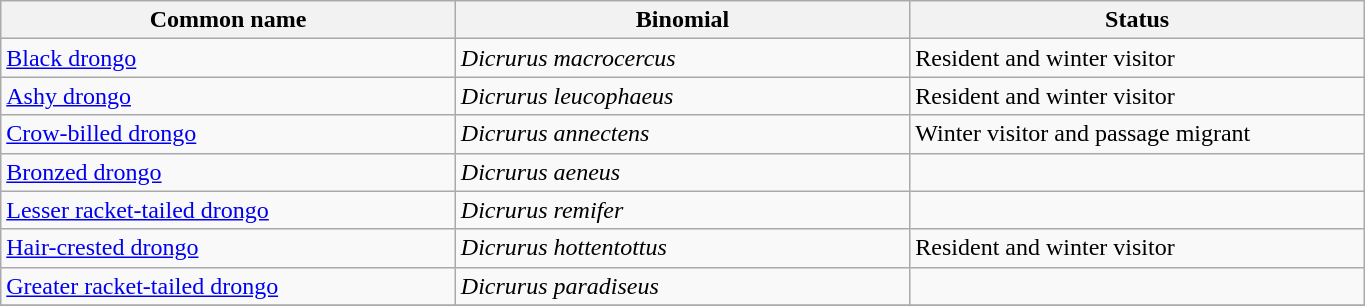<table width=72% class="wikitable">
<tr>
<th width=24%>Common name</th>
<th width=24%>Binomial</th>
<th width=24%>Status</th>
</tr>
<tr>
<td><a href='#'>Black drongo</a></td>
<td><em>Dicrurus macrocercus</em></td>
<td>Resident and winter visitor</td>
</tr>
<tr>
<td><a href='#'>Ashy drongo</a></td>
<td><em>Dicrurus leucophaeus</em></td>
<td>Resident and winter visitor</td>
</tr>
<tr>
<td><a href='#'>Crow-billed drongo</a></td>
<td><em>Dicrurus annectens</em></td>
<td>Winter visitor and passage migrant</td>
</tr>
<tr>
<td><a href='#'>Bronzed drongo</a></td>
<td><em>Dicrurus aeneus</em></td>
<td></td>
</tr>
<tr>
<td><a href='#'>Lesser racket-tailed drongo</a></td>
<td><em>Dicrurus remifer</em></td>
<td></td>
</tr>
<tr>
<td><a href='#'>Hair-crested drongo</a></td>
<td><em>Dicrurus hottentottus</em></td>
<td>Resident and winter visitor</td>
</tr>
<tr>
<td><a href='#'>Greater racket-tailed drongo</a></td>
<td><em>Dicrurus paradiseus</em></td>
<td></td>
</tr>
<tr>
</tr>
</table>
